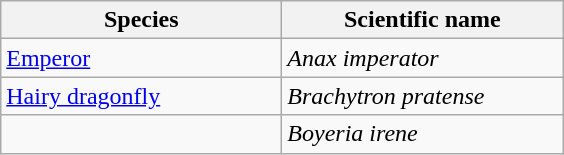<table class="wikitable">
<tr>
<th>Species</th>
<th>Scientific name</th>
</tr>
<tr>
<td style="width:180px"><a href='#'>Emperor</a></td>
<td style="width:180px"><em>Anax imperator</em></td>
</tr>
<tr>
<td><a href='#'>Hairy dragonfly</a></td>
<td><em>Brachytron pratense</em></td>
</tr>
<tr>
<td></td>
<td><em>Boyeria irene</em></td>
</tr>
</table>
